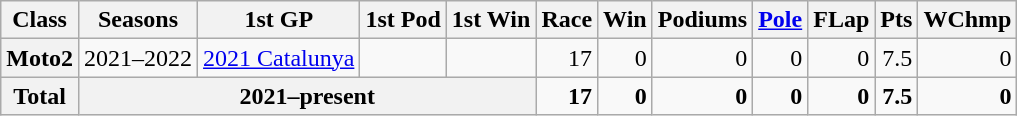<table class="wikitable" style=text-align:right>
<tr>
<th>Class</th>
<th>Seasons</th>
<th>1st GP</th>
<th>1st Pod</th>
<th>1st Win</th>
<th>Race</th>
<th>Win</th>
<th>Podiums</th>
<th><a href='#'>Pole</a></th>
<th>FLap</th>
<th>Pts</th>
<th>WChmp</th>
</tr>
<tr>
<th>Moto2</th>
<td>2021–2022</td>
<td align="left"><a href='#'>2021 Catalunya</a></td>
<td></td>
<td></td>
<td>17</td>
<td>0</td>
<td>0</td>
<td>0</td>
<td>0</td>
<td>7.5</td>
<td>0</td>
</tr>
<tr>
<th>Total</th>
<th colspan=4>2021–present</th>
<td><strong>17</strong></td>
<td><strong>0</strong></td>
<td><strong>0</strong></td>
<td><strong>0</strong></td>
<td><strong>0</strong></td>
<td><strong>7.5</strong></td>
<td><strong>0</strong></td>
</tr>
</table>
